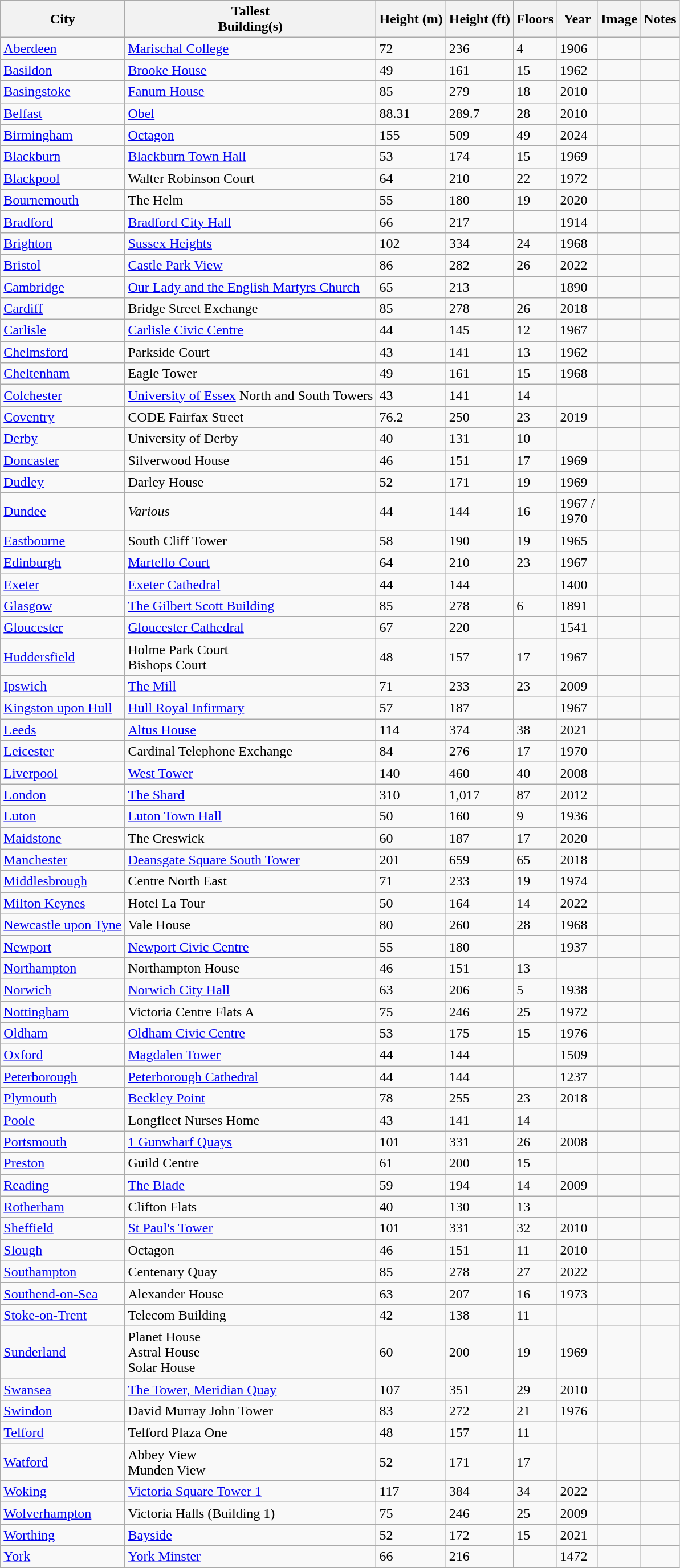<table class="wikitable sortable">
<tr>
<th>City<br></th>
<th>Tallest<br>Building(s)<br></th>
<th>Height (m)<br></th>
<th>Height (ft)<br></th>
<th>Floors<br></th>
<th>Year<br></th>
<th>Image<br></th>
<th class="unsortable">Notes</th>
</tr>
<tr>
<td><a href='#'>Aberdeen</a></td>
<td><a href='#'>Marischal College</a></td>
<td>72</td>
<td>236</td>
<td>4</td>
<td>1906</td>
<td></td>
<td><br></td>
</tr>
<tr>
<td><a href='#'>Basildon</a></td>
<td><a href='#'>Brooke House</a></td>
<td>49</td>
<td>161</td>
<td>15</td>
<td>1962</td>
<td></td>
<td><br></td>
</tr>
<tr>
<td><a href='#'>Basingstoke</a></td>
<td><a href='#'>Fanum House</a></td>
<td>85</td>
<td>279</td>
<td>18</td>
<td>2010</td>
<td></td>
<td><br></td>
</tr>
<tr>
<td><a href='#'>Belfast</a></td>
<td><a href='#'>Obel</a></td>
<td>88.31</td>
<td>289.7</td>
<td>28</td>
<td>2010</td>
<td></td>
<td><br></td>
</tr>
<tr>
<td><a href='#'>Birmingham</a></td>
<td><a href='#'>Octagon</a></td>
<td>155</td>
<td>509</td>
<td>49</td>
<td>2024</td>
<td></td>
<td></td>
</tr>
<tr>
<td><a href='#'>Blackburn</a></td>
<td><a href='#'>Blackburn Town Hall</a></td>
<td>53</td>
<td>174</td>
<td>15</td>
<td>1969</td>
<td></td>
<td><br></td>
</tr>
<tr>
<td><a href='#'>Blackpool</a></td>
<td>Walter Robinson Court</td>
<td>64</td>
<td>210</td>
<td>22</td>
<td>1972</td>
<td></td>
<td><br></td>
</tr>
<tr>
<td><a href='#'>Bournemouth</a></td>
<td>The Helm</td>
<td>55</td>
<td>180</td>
<td>19</td>
<td>2020</td>
<td></td>
<td></td>
</tr>
<tr>
<td><a href='#'>Bradford</a></td>
<td><a href='#'>Bradford City Hall</a></td>
<td>66</td>
<td>217</td>
<td></td>
<td>1914</td>
<td></td>
<td><br></td>
</tr>
<tr>
<td><a href='#'>Brighton</a></td>
<td><a href='#'>Sussex Heights</a></td>
<td>102</td>
<td>334</td>
<td>24</td>
<td>1968</td>
<td></td>
<td><br></td>
</tr>
<tr>
<td><a href='#'>Bristol</a></td>
<td><a href='#'>Castle Park View</a></td>
<td>86</td>
<td>282</td>
<td>26</td>
<td>2022</td>
<td></td>
<td><br></td>
</tr>
<tr>
<td><a href='#'>Cambridge</a></td>
<td><a href='#'>Our Lady and the English Martyrs Church</a></td>
<td>65</td>
<td>213</td>
<td></td>
<td>1890</td>
<td></td>
<td></td>
</tr>
<tr>
<td><a href='#'>Cardiff</a></td>
<td>Bridge Street Exchange</td>
<td>85</td>
<td>278</td>
<td>26</td>
<td>2018</td>
<td></td>
<td></td>
</tr>
<tr>
<td><a href='#'>Carlisle</a></td>
<td><a href='#'>Carlisle Civic Centre</a></td>
<td>44</td>
<td>145</td>
<td>12</td>
<td>1967</td>
<td></td>
<td></td>
</tr>
<tr>
<td><a href='#'>Chelmsford</a></td>
<td>Parkside Court</td>
<td>43</td>
<td>141</td>
<td>13</td>
<td>1962</td>
<td></td>
<td></td>
</tr>
<tr>
<td><a href='#'>Cheltenham</a></td>
<td>Eagle Tower</td>
<td>49</td>
<td>161</td>
<td>15</td>
<td>1968</td>
<td></td>
<td><br></td>
</tr>
<tr>
<td><a href='#'>Colchester</a></td>
<td><a href='#'>University of Essex</a> North and South Towers</td>
<td>43</td>
<td>141</td>
<td>14</td>
<td></td>
<td></td>
<td><br></td>
</tr>
<tr>
<td><a href='#'>Coventry</a></td>
<td>CODE Fairfax Street</td>
<td>76.2</td>
<td>250</td>
<td>23</td>
<td>2019</td>
<td></td>
<td><br></td>
</tr>
<tr>
<td><a href='#'>Derby</a></td>
<td>University of Derby</td>
<td>40</td>
<td>131</td>
<td>10</td>
<td></td>
<td></td>
<td><br></td>
</tr>
<tr>
<td><a href='#'>Doncaster</a></td>
<td>Silverwood House</td>
<td>46</td>
<td>151</td>
<td>17</td>
<td>1969</td>
<td></td>
</tr>
<tr>
<td><a href='#'>Dudley</a></td>
<td>Darley House</td>
<td>52</td>
<td>171</td>
<td>19</td>
<td>1969</td>
<td></td>
<td><br></td>
</tr>
<tr>
<td><a href='#'>Dundee</a></td>
<td><em>Various</em></td>
<td>44</td>
<td>144</td>
<td>16</td>
<td>1967 /<br>1970</td>
<td></td>
<td><br></td>
</tr>
<tr>
<td><a href='#'>Eastbourne</a></td>
<td>South Cliff Tower</td>
<td>58</td>
<td>190</td>
<td>19</td>
<td>1965</td>
<td></td>
<td><br></td>
</tr>
<tr>
<td><a href='#'>Edinburgh</a></td>
<td><a href='#'>Martello Court</a></td>
<td>64</td>
<td>210</td>
<td>23</td>
<td>1967</td>
<td></td>
<td><br></td>
</tr>
<tr>
<td><a href='#'>Exeter</a></td>
<td><a href='#'>Exeter Cathedral</a></td>
<td>44</td>
<td>144</td>
<td></td>
<td>1400</td>
<td></td>
<td><br></td>
</tr>
<tr>
<td><a href='#'>Glasgow</a></td>
<td><a href='#'>The Gilbert Scott Building</a></td>
<td>85</td>
<td>278</td>
<td>6</td>
<td>1891</td>
<td></td>
<td></td>
</tr>
<tr>
<td><a href='#'>Gloucester</a></td>
<td><a href='#'>Gloucester Cathedral</a></td>
<td>67</td>
<td>220</td>
<td></td>
<td>1541</td>
<td></td>
<td><br></td>
</tr>
<tr>
<td><a href='#'>Huddersfield</a></td>
<td>Holme Park Court<br>Bishops Court</td>
<td>48</td>
<td>157</td>
<td>17</td>
<td>1967</td>
<td></td>
<td><br></td>
</tr>
<tr>
<td><a href='#'>Ipswich</a></td>
<td><a href='#'>The Mill</a></td>
<td>71</td>
<td>233</td>
<td>23</td>
<td>2009</td>
<td></td>
<td><br></td>
</tr>
<tr>
<td><a href='#'>Kingston upon Hull</a></td>
<td><a href='#'>Hull Royal Infirmary</a></td>
<td>57</td>
<td>187</td>
<td></td>
<td>1967</td>
<td></td>
<td></td>
</tr>
<tr>
<td><a href='#'>Leeds</a></td>
<td><a href='#'>Altus House</a></td>
<td>114</td>
<td>374</td>
<td>38</td>
<td>2021</td>
<td></td>
<td></td>
</tr>
<tr>
<td><a href='#'>Leicester</a></td>
<td>Cardinal Telephone Exchange</td>
<td>84</td>
<td>276</td>
<td>17</td>
<td>1970</td>
<td></td>
<td><br></td>
</tr>
<tr>
<td><a href='#'>Liverpool</a></td>
<td><a href='#'>West Tower</a></td>
<td>140</td>
<td>460</td>
<td>40</td>
<td>2008</td>
<td></td>
<td><br></td>
</tr>
<tr>
<td><a href='#'>London</a></td>
<td><a href='#'>The Shard</a></td>
<td>310</td>
<td>1,017</td>
<td>87</td>
<td>2012</td>
<td></td>
<td><br></td>
</tr>
<tr>
<td><a href='#'>Luton</a></td>
<td><a href='#'>Luton Town Hall</a></td>
<td>50</td>
<td>160</td>
<td>9</td>
<td>1936</td>
<td></td>
<td><br></td>
</tr>
<tr>
<td><a href='#'>Maidstone</a></td>
<td>The Creswick</td>
<td>60</td>
<td>187</td>
<td>17</td>
<td>2020</td>
<td></td>
<td><br></td>
</tr>
<tr>
<td><a href='#'>Manchester</a></td>
<td><a href='#'>Deansgate Square South Tower</a></td>
<td>201</td>
<td>659</td>
<td>65</td>
<td>2018</td>
<td></td>
<td><br></td>
</tr>
<tr>
<td><a href='#'>Middlesbrough</a></td>
<td>Centre North East</td>
<td>71</td>
<td>233</td>
<td>19</td>
<td>1974</td>
<td></td>
<td><br></td>
</tr>
<tr>
<td><a href='#'>Milton Keynes</a></td>
<td>Hotel La Tour</td>
<td>50</td>
<td>164</td>
<td>14</td>
<td>2022</td>
<td></td>
<td><br></td>
</tr>
<tr>
<td><a href='#'>Newcastle upon Tyne</a></td>
<td>Vale House</td>
<td>80</td>
<td>260</td>
<td>28</td>
<td>1968</td>
<td></td>
<td><br></td>
</tr>
<tr>
<td><a href='#'>Newport</a></td>
<td><a href='#'>Newport Civic Centre</a></td>
<td>55</td>
<td>180</td>
<td></td>
<td>1937</td>
<td></td>
<td><br></td>
</tr>
<tr>
<td><a href='#'>Northampton</a></td>
<td>Northampton House</td>
<td>46</td>
<td>151</td>
<td>13</td>
<td></td>
<td></td>
<td><br></td>
</tr>
<tr>
<td><a href='#'>Norwich</a></td>
<td><a href='#'>Norwich City Hall</a></td>
<td>63</td>
<td>206</td>
<td>5</td>
<td>1938</td>
<td></td>
<td><br></td>
</tr>
<tr>
<td><a href='#'>Nottingham</a></td>
<td>Victoria Centre Flats A</td>
<td>75</td>
<td>246</td>
<td>25</td>
<td>1972</td>
<td></td>
<td><br></td>
</tr>
<tr>
<td><a href='#'>Oldham</a></td>
<td><a href='#'>Oldham Civic Centre</a></td>
<td>53</td>
<td>175</td>
<td>15</td>
<td>1976</td>
<td></td>
<td><br></td>
</tr>
<tr>
<td><a href='#'>Oxford</a></td>
<td><a href='#'>Magdalen Tower</a></td>
<td>44</td>
<td>144</td>
<td></td>
<td>1509</td>
<td></td>
<td><br></td>
</tr>
<tr>
<td><a href='#'>Peterborough</a></td>
<td><a href='#'>Peterborough Cathedral</a></td>
<td>44</td>
<td>144</td>
<td></td>
<td>1237</td>
<td></td>
<td><br></td>
</tr>
<tr>
<td><a href='#'>Plymouth</a></td>
<td><a href='#'>Beckley Point</a></td>
<td>78</td>
<td>255</td>
<td>23</td>
<td>2018</td>
<td></td>
<td><br></td>
</tr>
<tr>
<td><a href='#'>Poole</a></td>
<td>Longfleet Nurses Home</td>
<td>43</td>
<td>141</td>
<td>14</td>
<td></td>
<td></td>
<td><br></td>
</tr>
<tr>
<td><a href='#'>Portsmouth</a></td>
<td><a href='#'>1 Gunwharf Quays</a></td>
<td>101</td>
<td>331</td>
<td>26</td>
<td>2008</td>
<td></td>
<td><br></td>
</tr>
<tr>
<td><a href='#'>Preston</a></td>
<td>Guild Centre</td>
<td>61</td>
<td>200</td>
<td>15</td>
<td></td>
<td></td>
<td><br></td>
</tr>
<tr>
<td><a href='#'>Reading</a></td>
<td><a href='#'>The Blade</a></td>
<td>59</td>
<td>194</td>
<td>14</td>
<td>2009</td>
<td></td>
<td><br></td>
</tr>
<tr>
<td><a href='#'>Rotherham</a></td>
<td>Clifton Flats</td>
<td>40</td>
<td>130</td>
<td>13</td>
<td></td>
<td></td>
<td><br></td>
</tr>
<tr>
<td><a href='#'>Sheffield</a></td>
<td><a href='#'>St Paul's Tower</a></td>
<td>101</td>
<td>331</td>
<td>32</td>
<td>2010</td>
<td></td>
<td><br></td>
</tr>
<tr>
<td><a href='#'>Slough</a></td>
<td>Octagon</td>
<td>46</td>
<td>151</td>
<td>11</td>
<td>2010</td>
<td></td>
<td><br></td>
</tr>
<tr>
<td><a href='#'>Southampton</a></td>
<td>Centenary Quay</td>
<td>85</td>
<td>278</td>
<td>27</td>
<td>2022</td>
<td></td>
<td><br></td>
</tr>
<tr>
<td><a href='#'>Southend-on-Sea</a></td>
<td>Alexander House</td>
<td>63</td>
<td>207</td>
<td>16</td>
<td>1973</td>
<td></td>
<td><br></td>
</tr>
<tr>
<td><a href='#'>Stoke-on-Trent</a></td>
<td>Telecom Building</td>
<td>42</td>
<td>138</td>
<td>11</td>
<td></td>
<td></td>
<td><br></td>
</tr>
<tr>
<td><a href='#'>Sunderland</a></td>
<td>Planet House<br>Astral House<br>Solar House</td>
<td>60</td>
<td>200</td>
<td>19</td>
<td>1969</td>
<td></td>
<td><br></td>
</tr>
<tr>
<td><a href='#'>Swansea</a></td>
<td><a href='#'>The Tower, Meridian Quay</a></td>
<td>107</td>
<td>351</td>
<td>29</td>
<td>2010</td>
<td></td>
<td><br></td>
</tr>
<tr>
<td><a href='#'>Swindon</a></td>
<td>David Murray John Tower</td>
<td>83</td>
<td>272</td>
<td>21</td>
<td>1976</td>
<td></td>
<td><br></td>
</tr>
<tr>
<td><a href='#'>Telford</a></td>
<td>Telford Plaza One</td>
<td>48</td>
<td>157</td>
<td>11</td>
<td></td>
<td></td>
<td><br></td>
</tr>
<tr>
<td><a href='#'>Watford</a></td>
<td>Abbey View<br>Munden View</td>
<td>52</td>
<td>171</td>
<td>17</td>
<td></td>
<td></td>
<td><br></td>
</tr>
<tr>
<td><a href='#'>Woking</a></td>
<td><a href='#'>Victoria Square Tower 1</a></td>
<td>117</td>
<td>384</td>
<td>34</td>
<td>2022</td>
<td></td>
<td></td>
</tr>
<tr>
<td><a href='#'>Wolverhampton</a></td>
<td>Victoria Halls (Building 1)</td>
<td>75</td>
<td>246</td>
<td>25</td>
<td>2009</td>
<td></td>
<td><br></td>
</tr>
<tr>
<td><a href='#'>Worthing</a></td>
<td><a href='#'>Bayside</a></td>
<td>52</td>
<td>172</td>
<td>15</td>
<td>2021</td>
<td></td>
<td><br></td>
</tr>
<tr>
<td><a href='#'>York</a></td>
<td><a href='#'>York Minster</a></td>
<td>66</td>
<td>216</td>
<td></td>
<td>1472</td>
<td></td>
<td><br></td>
</tr>
</table>
